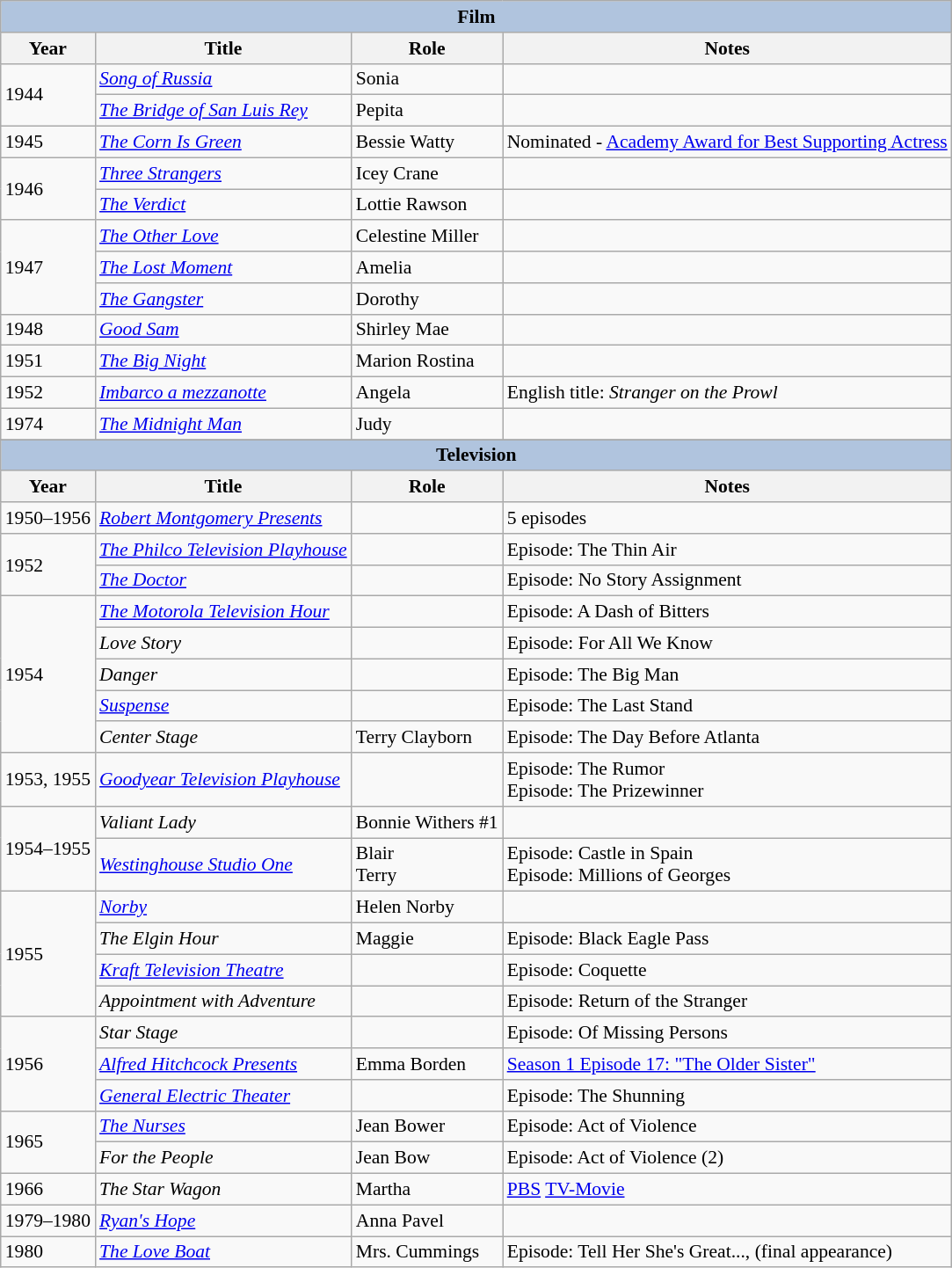<table class="wikitable" style="font-size: 90%;">
<tr>
<th colspan="4" style="background: LightSteelBlue;">Film</th>
</tr>
<tr>
<th>Year</th>
<th>Title</th>
<th>Role</th>
<th>Notes</th>
</tr>
<tr>
<td rowspan="2">1944</td>
<td><em><a href='#'>Song of Russia</a></em></td>
<td>Sonia</td>
<td></td>
</tr>
<tr>
<td><em><a href='#'>The Bridge of San Luis Rey</a></em></td>
<td>Pepita</td>
<td></td>
</tr>
<tr>
<td>1945</td>
<td><em><a href='#'>The Corn Is Green</a></em></td>
<td>Bessie Watty</td>
<td>Nominated - <a href='#'>Academy Award for Best Supporting Actress</a></td>
</tr>
<tr>
<td rowspan="2">1946</td>
<td><em><a href='#'>Three Strangers</a></em></td>
<td>Icey Crane</td>
<td></td>
</tr>
<tr>
<td><em><a href='#'>The Verdict</a></em></td>
<td>Lottie Rawson</td>
<td></td>
</tr>
<tr>
<td rowspan="3">1947</td>
<td><em><a href='#'>The Other Love</a></em></td>
<td>Celestine Miller</td>
<td></td>
</tr>
<tr>
<td><em><a href='#'>The Lost Moment</a></em></td>
<td>Amelia</td>
<td></td>
</tr>
<tr>
<td><em><a href='#'>The Gangster</a></em></td>
<td>Dorothy</td>
<td></td>
</tr>
<tr>
<td>1948</td>
<td><em><a href='#'>Good Sam</a></em></td>
<td>Shirley Mae</td>
<td></td>
</tr>
<tr>
<td>1951</td>
<td><em><a href='#'>The Big Night</a></em></td>
<td>Marion Rostina</td>
<td></td>
</tr>
<tr>
<td>1952</td>
<td><em><a href='#'>Imbarco a mezzanotte</a></em></td>
<td>Angela</td>
<td>English title: <em>Stranger on the Prowl</em></td>
</tr>
<tr>
<td>1974</td>
<td><em><a href='#'>The Midnight Man</a></em></td>
<td>Judy</td>
<td></td>
</tr>
<tr>
</tr>
<tr>
<th colspan="4" style="background: LightSteelBlue;">Television</th>
</tr>
<tr>
<th>Year</th>
<th>Title</th>
<th>Role</th>
<th>Notes</th>
</tr>
<tr>
<td>1950–1956</td>
<td><em><a href='#'>Robert Montgomery Presents</a></em></td>
<td></td>
<td>5 episodes</td>
</tr>
<tr>
<td rowspan="2">1952</td>
<td><em><a href='#'>The Philco Television Playhouse</a></em></td>
<td></td>
<td>Episode: The Thin Air</td>
</tr>
<tr>
<td><em><a href='#'>The Doctor</a></em></td>
<td></td>
<td>Episode: No Story Assignment</td>
</tr>
<tr>
<td rowspan="5">1954</td>
<td><em><a href='#'>The Motorola Television Hour</a></em></td>
<td></td>
<td>Episode: A Dash of Bitters</td>
</tr>
<tr>
<td><em>Love Story</em></td>
<td></td>
<td>Episode: For All We Know</td>
</tr>
<tr>
<td><em>Danger</em></td>
<td></td>
<td>Episode: The Big Man</td>
</tr>
<tr>
<td><em><a href='#'>Suspense</a></em></td>
<td></td>
<td>Episode: The Last Stand</td>
</tr>
<tr>
<td><em>Center Stage</em></td>
<td>Terry Clayborn</td>
<td>Episode: The Day Before Atlanta</td>
</tr>
<tr>
<td>1953, 1955</td>
<td><em><a href='#'>Goodyear Television Playhouse</a></em></td>
<td></td>
<td>Episode: The Rumor<br>Episode: The Prizewinner</td>
</tr>
<tr>
<td rowspan="2">1954–1955</td>
<td><em>Valiant Lady</em></td>
<td>Bonnie Withers #1</td>
<td></td>
</tr>
<tr>
<td><em><a href='#'>Westinghouse Studio One</a></em></td>
<td>Blair<br>Terry</td>
<td>Episode: Castle in Spain<br>Episode: Millions of Georges</td>
</tr>
<tr>
<td rowspan="4">1955</td>
<td><em><a href='#'>Norby</a></em></td>
<td>Helen Norby</td>
<td></td>
</tr>
<tr>
<td><em>The Elgin Hour</em></td>
<td>Maggie</td>
<td>Episode: Black Eagle Pass</td>
</tr>
<tr>
<td><em><a href='#'>Kraft Television Theatre</a></em></td>
<td></td>
<td>Episode: Coquette</td>
</tr>
<tr>
<td><em>Appointment with Adventure</em></td>
<td></td>
<td>Episode: Return of the Stranger</td>
</tr>
<tr>
<td rowspan="3">1956</td>
<td><em>Star Stage</em></td>
<td></td>
<td>Episode: Of Missing Persons</td>
</tr>
<tr>
<td><em><a href='#'>Alfred Hitchcock Presents</a></em></td>
<td>Emma Borden</td>
<td><a href='#'>Season 1 Episode 17: "The Older Sister"</a></td>
</tr>
<tr>
<td><em><a href='#'>General Electric Theater</a></em></td>
<td></td>
<td>Episode: The Shunning</td>
</tr>
<tr>
<td rowspan="2">1965</td>
<td><em><a href='#'>The Nurses</a></em></td>
<td>Jean Bower</td>
<td>Episode: Act of Violence</td>
</tr>
<tr>
<td><em>For the People</em></td>
<td>Jean Bow</td>
<td>Episode: Act of Violence (2)</td>
</tr>
<tr>
<td>1966</td>
<td><em>The Star Wagon</em></td>
<td>Martha</td>
<td><a href='#'>PBS</a> <a href='#'>TV-Movie</a></td>
</tr>
<tr>
<td>1979–1980</td>
<td><em><a href='#'>Ryan's Hope</a></em></td>
<td>Anna Pavel</td>
<td></td>
</tr>
<tr>
<td>1980</td>
<td><em><a href='#'>The Love Boat</a></em></td>
<td>Mrs. Cummings</td>
<td>Episode: Tell Her She's Great..., (final appearance)</td>
</tr>
</table>
